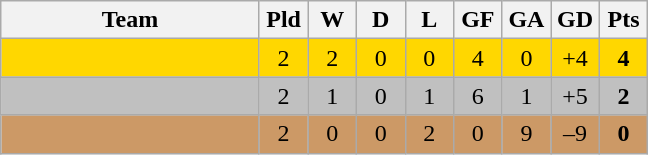<table class="wikitable" style="text-align: center;">
<tr>
<th width=165>Team</th>
<th width=25>Pld</th>
<th width=25>W</th>
<th width=25>D</th>
<th width=25>L</th>
<th width=25>GF</th>
<th width=25>GA</th>
<th width=25>GD</th>
<th width=25>Pts</th>
</tr>
<tr bgcolor=gold>
<td align="left"></td>
<td>2</td>
<td>2</td>
<td>0</td>
<td>0</td>
<td>4</td>
<td>0</td>
<td>+4</td>
<td><strong>4</strong></td>
</tr>
<tr bgcolor=silver>
<td align="left"></td>
<td>2</td>
<td>1</td>
<td>0</td>
<td>1</td>
<td>6</td>
<td>1</td>
<td>+5</td>
<td><strong>2</strong></td>
</tr>
<tr bgcolor=#cc9966>
<td align="left"></td>
<td>2</td>
<td>0</td>
<td>0</td>
<td>2</td>
<td>0</td>
<td>9</td>
<td>–9</td>
<td><strong>0</strong></td>
</tr>
</table>
